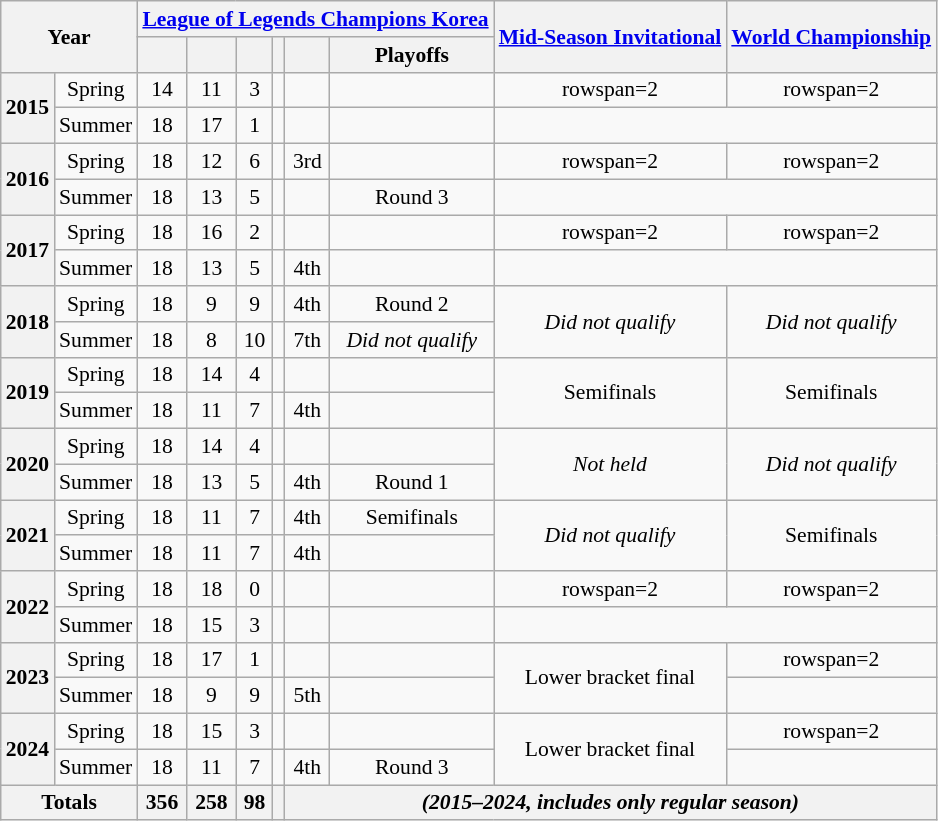<table class="wikitable sortable" style="font-size:90%; text-align:center; white-space:nowrap">
<tr>
<th rowspan=2 colspan=2>Year</th>
<th colspan=6><a href='#'>League of Legends Champions Korea</a></th>
<th rowspan=2><a href='#'>Mid-Season Invitational</a></th>
<th rowspan=2><a href='#'>World Championship</a></th>
</tr>
<tr>
<th></th>
<th></th>
<th></th>
<th></th>
<th></th>
<th>Playoffs</th>
</tr>
<tr>
<th rowspan=2>2015</th>
<td>Spring</td>
<td>14</td>
<td>11</td>
<td>3</td>
<td></td>
<td></td>
<td></td>
<td>rowspan=2 </td>
<td>rowspan=2 </td>
</tr>
<tr>
<td>Summer</td>
<td>18</td>
<td>17</td>
<td>1</td>
<td></td>
<td></td>
<td></td>
</tr>
<tr>
<th rowspan=2>2016</th>
<td>Spring</td>
<td>18</td>
<td>12</td>
<td>6</td>
<td></td>
<td>3rd</td>
<td></td>
<td>rowspan=2 </td>
<td>rowspan=2 </td>
</tr>
<tr>
<td>Summer</td>
<td>18</td>
<td>13</td>
<td>5</td>
<td></td>
<td></td>
<td>Round 3</td>
</tr>
<tr>
<th rowspan=2>2017</th>
<td>Spring</td>
<td>18</td>
<td>16</td>
<td>2</td>
<td></td>
<td></td>
<td></td>
<td>rowspan=2 </td>
<td>rowspan=2 </td>
</tr>
<tr>
<td>Summer</td>
<td>18</td>
<td>13</td>
<td>5</td>
<td></td>
<td>4th</td>
<td></td>
</tr>
<tr>
<th rowspan=2>2018</th>
<td>Spring</td>
<td>18</td>
<td>9</td>
<td>9</td>
<td></td>
<td>4th</td>
<td>Round 2</td>
<td rowspan=2><em>Did not qualify</em></td>
<td rowspan=2><em>Did not qualify</em></td>
</tr>
<tr>
<td>Summer</td>
<td>18</td>
<td>8</td>
<td>10</td>
<td></td>
<td>7th</td>
<td><em>Did not qualify</em></td>
</tr>
<tr>
<th rowspan=2>2019</th>
<td>Spring</td>
<td>18</td>
<td>14</td>
<td>4</td>
<td></td>
<td></td>
<td></td>
<td rowspan=2>Semifinals</td>
<td rowspan=2>Semifinals</td>
</tr>
<tr>
<td>Summer</td>
<td>18</td>
<td>11</td>
<td>7</td>
<td></td>
<td>4th</td>
<td></td>
</tr>
<tr>
<th rowspan=2>2020</th>
<td>Spring</td>
<td>18</td>
<td>14</td>
<td>4</td>
<td></td>
<td></td>
<td></td>
<td rowspan=2><em>Not held</em></td>
<td rowspan=2><em>Did not qualify</em></td>
</tr>
<tr>
<td>Summer</td>
<td>18</td>
<td>13</td>
<td>5</td>
<td></td>
<td>4th</td>
<td>Round 1</td>
</tr>
<tr>
<th rowspan=2>2021</th>
<td>Spring</td>
<td>18</td>
<td>11</td>
<td>7</td>
<td></td>
<td>4th</td>
<td>Semifinals</td>
<td rowspan=2><em>Did not qualify</em></td>
<td rowspan=2>Semifinals</td>
</tr>
<tr>
<td>Summer</td>
<td>18</td>
<td>11</td>
<td>7</td>
<td></td>
<td>4th</td>
<td></td>
</tr>
<tr>
<th rowspan=2>2022</th>
<td>Spring</td>
<td>18</td>
<td>18</td>
<td>0</td>
<td></td>
<td></td>
<td></td>
<td>rowspan=2 </td>
<td>rowspan=2 </td>
</tr>
<tr>
<td>Summer</td>
<td>18</td>
<td>15</td>
<td>3</td>
<td></td>
<td></td>
<td></td>
</tr>
<tr>
<th rowspan=2>2023</th>
<td>Spring</td>
<td>18</td>
<td>17</td>
<td>1</td>
<td></td>
<td></td>
<td></td>
<td rowspan=2>Lower bracket final</td>
<td>rowspan=2 </td>
</tr>
<tr>
<td>Summer</td>
<td>18</td>
<td>9</td>
<td>9</td>
<td></td>
<td>5th</td>
<td></td>
</tr>
<tr>
<th rowspan=2>2024</th>
<td>Spring</td>
<td>18</td>
<td>15</td>
<td>3</td>
<td></td>
<td></td>
<td></td>
<td rowspan=2>Lower bracket final</td>
<td>rowspan=2 </td>
</tr>
<tr>
<td>Summer</td>
<td>18</td>
<td>11</td>
<td>7</td>
<td></td>
<td>4th</td>
<td>Round 3</td>
</tr>
<tr>
<th colspan=2>Totals</th>
<th>356</th>
<th>258</th>
<th>98</th>
<th></th>
<th colspan=4><em>(2015–2024, includes only regular season)</em></th>
</tr>
</table>
